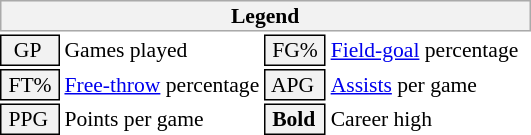<table class="toccolours" style="font-size: 90%; white-space: nowrap;">
<tr>
<th colspan="6" style="background:#f2f2f2; border:1px solid #aaa;">Legend</th>
</tr>
<tr>
<td style="background:#f2f2f2; border:1px solid black;">  GP</td>
<td>Games played</td>
<td style="background:#f2f2f2; border:1px solid black;"> FG% </td>
<td style="padding-right: 8px"><a href='#'>Field-goal</a> percentage</td>
</tr>
<tr>
<td style="background:#f2f2f2; border:1px solid black;"> FT% </td>
<td><a href='#'>Free-throw</a> percentage</td>
<td style="background:#f2f2f2; border:1px solid black;"> APG </td>
<td><a href='#'>Assists</a> per game</td>
</tr>
<tr>
<td style="background:#f2f2f2; border:1px solid black;"> PPG </td>
<td>Points per game</td>
<td style="background-color: #F2F2F2; border: 1px solid black"> <strong>Bold</strong> </td>
<td>Career high</td>
</tr>
<tr>
</tr>
</table>
